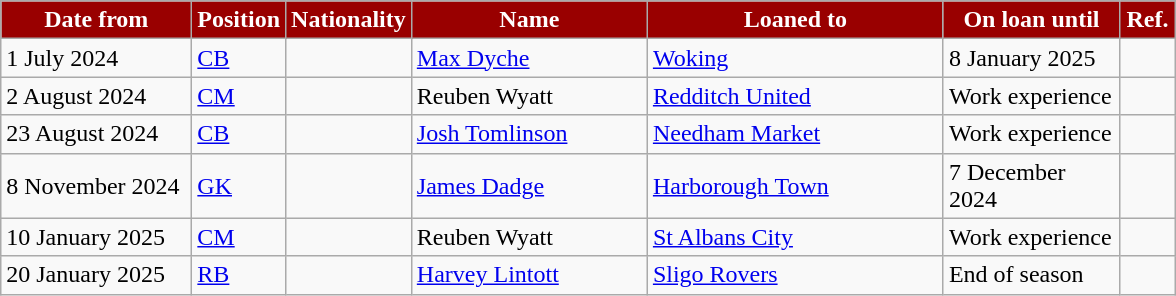<table class="wikitable plainrowheaders sortable">
<tr>
<th style="background:#990000; color:white; width:120px;">Date from</th>
<th style="background:#990000; color:white; width:50px;">Position</th>
<th style="background:#990000; color:white; width:50px;">Nationality</th>
<th style="background:#990000; color:white; width:150px;">Name</th>
<th style="background:#990000; color:white; width:190px;">Loaned to</th>
<th style="background:#990000; color:white; width:110px;">On loan until</th>
<th style="background:#990000; color:white; width:30px;">Ref.</th>
</tr>
<tr>
<td>1 July 2024</td>
<td><a href='#'>CB</a></td>
<td></td>
<td><a href='#'>Max Dyche</a></td>
<td> <a href='#'>Woking</a></td>
<td>8 January 2025</td>
<td></td>
</tr>
<tr>
<td>2 August 2024</td>
<td><a href='#'>CM</a></td>
<td></td>
<td>Reuben Wyatt</td>
<td> <a href='#'>Redditch United</a></td>
<td>Work experience</td>
<td></td>
</tr>
<tr>
<td>23 August 2024</td>
<td><a href='#'>CB</a></td>
<td></td>
<td><a href='#'>Josh Tomlinson</a></td>
<td> <a href='#'>Needham Market</a></td>
<td>Work experience</td>
<td></td>
</tr>
<tr>
<td>8 November 2024</td>
<td><a href='#'>GK</a></td>
<td></td>
<td><a href='#'>James Dadge</a></td>
<td> <a href='#'>Harborough Town</a></td>
<td>7 December 2024</td>
<td></td>
</tr>
<tr>
<td>10 January 2025</td>
<td><a href='#'>CM</a></td>
<td></td>
<td>Reuben Wyatt</td>
<td> <a href='#'>St Albans City</a></td>
<td>Work experience</td>
<td></td>
</tr>
<tr>
<td>20 January 2025</td>
<td><a href='#'>RB</a></td>
<td></td>
<td><a href='#'>Harvey Lintott</a></td>
<td> <a href='#'>Sligo Rovers</a></td>
<td>End of season</td>
<td></td>
</tr>
</table>
